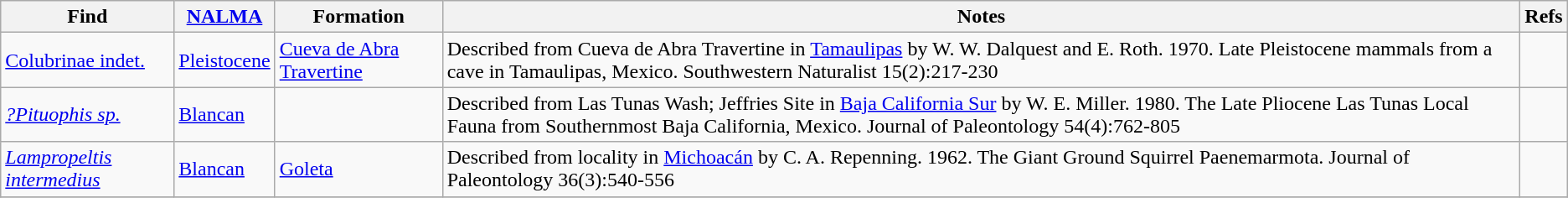<table class="wikitable sortable mw-collapsible">
<tr>
<th>Find</th>
<th><a href='#'>NALMA</a></th>
<th>Formation</th>
<th>Notes</th>
<th>Refs</th>
</tr>
<tr>
<td><a href='#'>Colubrinae indet.</a></td>
<td><a href='#'>Pleistocene</a></td>
<td><a href='#'>Cueva de Abra Travertine</a></td>
<td>Described from Cueva de Abra Travertine in <a href='#'>Tamaulipas</a> by W. W. Dalquest and E. Roth. 1970. Late Pleistocene mammals from a cave in Tamaulipas, Mexico. Southwestern Naturalist 15(2):217-230</td>
<td align="center"></td>
</tr>
<tr>
<td><em><a href='#'>?Pituophis sp.</a></em></td>
<td><a href='#'>Blancan</a></td>
<td></td>
<td>Described from Las Tunas Wash; Jeffries Site in <a href='#'>Baja California Sur</a> by W. E. Miller. 1980. The Late Pliocene Las Tunas Local Fauna from Southernmost Baja California, Mexico. Journal of Paleontology 54(4):762-805</td>
<td align="center"></td>
</tr>
<tr>
<td><em><a href='#'>Lampropeltis intermedius</a></em></td>
<td><a href='#'>Blancan</a></td>
<td><a href='#'>Goleta</a></td>
<td>Described from locality in <a href='#'>Michoacán</a> by C. A. Repenning. 1962. The Giant Ground Squirrel Paenemarmota. Journal of Paleontology 36(3):540-556</td>
<td align="center"></td>
</tr>
<tr>
</tr>
</table>
